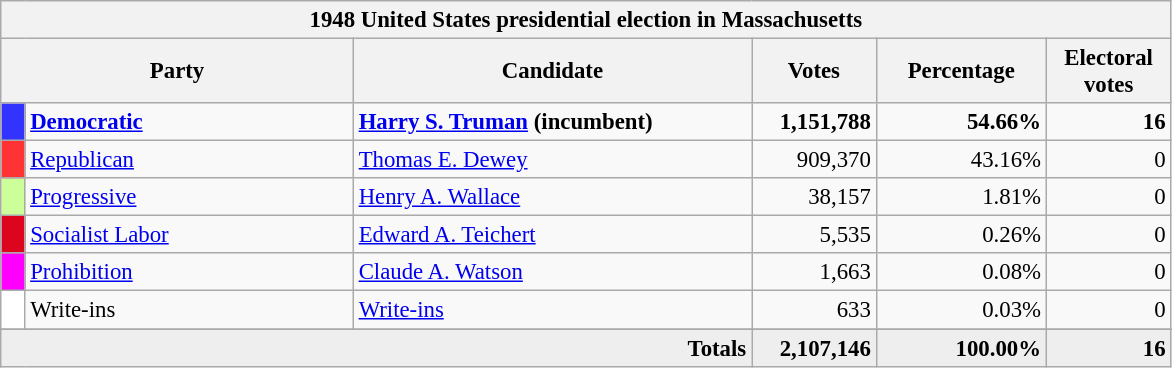<table class="wikitable" style="font-size: 95%;">
<tr>
<th colspan="6">1948 United States presidential election in Massachusetts</th>
</tr>
<tr>
<th colspan="2" style="width: 15em">Party</th>
<th style="width: 17em">Candidate</th>
<th style="width: 5em">Votes</th>
<th style="width: 7em">Percentage</th>
<th style="width: 5em">Electoral votes</th>
</tr>
<tr>
<th style="background-color:#3333FF; width: 3px"></th>
<td style="width: 130px"><strong><a href='#'>Democratic</a></strong></td>
<td><strong><a href='#'>Harry S. Truman</a> (incumbent)</strong></td>
<td align="right"><strong>1,151,788</strong></td>
<td align="right"><strong>54.66%</strong></td>
<td align="right"><strong>16</strong></td>
</tr>
<tr>
<th style="background-color:#FF3333; width: 3px"></th>
<td style="width: 130px"><a href='#'>Republican</a></td>
<td><a href='#'>Thomas E. Dewey</a></td>
<td align="right">909,370</td>
<td align="right">43.16%</td>
<td align="right">0</td>
</tr>
<tr>
<th style="background-color:#CCFF99; width: 3px"></th>
<td style="width: 130px"><a href='#'>Progressive</a></td>
<td><a href='#'>Henry A. Wallace</a></td>
<td align="right">38,157</td>
<td align="right">1.81%</td>
<td align="right">0</td>
</tr>
<tr>
<th style="background-color:#DD051D; width: 3px"></th>
<td style="width: 130px"><a href='#'>Socialist Labor</a></td>
<td><a href='#'>Edward A. Teichert</a></td>
<td align="right">5,535</td>
<td align="right">0.26%</td>
<td align="right">0</td>
</tr>
<tr>
<th style="background-color:#FF00FF; width: 3px"></th>
<td style="width: 130px"><a href='#'>Prohibition</a></td>
<td><a href='#'>Claude A. Watson</a></td>
<td align="right">1,663</td>
<td align="right">0.08%</td>
<td align="right">0</td>
</tr>
<tr>
<th style="background-color:#FFFFFF; width: 3px"></th>
<td style="width: 130px">Write-ins</td>
<td><a href='#'>Write-ins</a></td>
<td align="right">633</td>
<td align="right">0.03%</td>
<td align="right">0</td>
</tr>
<tr>
</tr>
<tr bgcolor="#EEEEEE">
<td colspan="3" align="right"><strong>Totals</strong></td>
<td align="right"><strong>2,107,146</strong></td>
<td align="right"><strong>100.00%</strong></td>
<td align="right"><strong>16</strong></td>
</tr>
</table>
